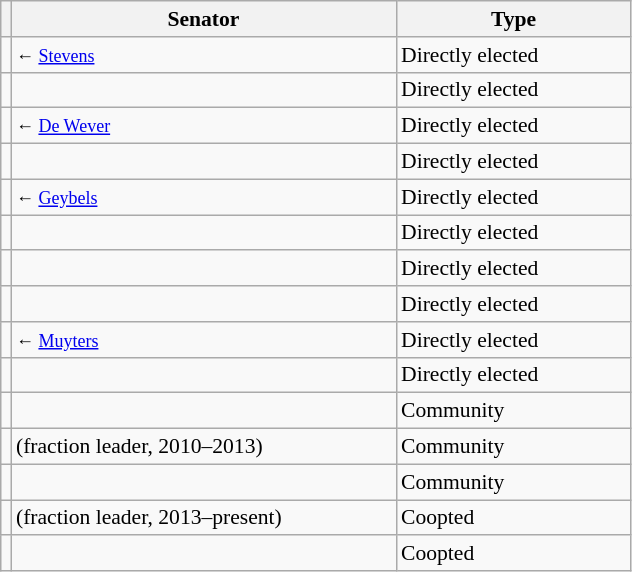<table class="sortable wikitable" style="text-align:left; font-size:90%">
<tr>
<th></th>
<th width="250">Senator</th>
<th width="150">Type</th>
</tr>
<tr>
<td></td>
<td align=left> <small>← <a href='#'>Stevens</a></small></td>
<td>Directly elected</td>
</tr>
<tr>
<td></td>
<td align=left></td>
<td>Directly elected</td>
</tr>
<tr>
<td></td>
<td align=left> <small>← <a href='#'>De Wever</a></small></td>
<td>Directly elected</td>
</tr>
<tr>
<td></td>
<td align=left></td>
<td>Directly elected</td>
</tr>
<tr>
<td></td>
<td align=left> <small>← <a href='#'>Geybels</a></small></td>
<td>Directly elected</td>
</tr>
<tr>
<td></td>
<td align=left></td>
<td>Directly elected</td>
</tr>
<tr>
<td></td>
<td align=left></td>
<td>Directly elected</td>
</tr>
<tr>
<td></td>
<td align=left></td>
<td>Directly elected</td>
</tr>
<tr>
<td></td>
<td align=left> <small>← <a href='#'>Muyters</a></small></td>
<td>Directly elected</td>
</tr>
<tr>
<td></td>
<td align=left></td>
<td>Directly elected</td>
</tr>
<tr>
<td></td>
<td align=left></td>
<td>Community</td>
</tr>
<tr>
<td></td>
<td align=left> (fraction leader, 2010–2013)</td>
<td>Community</td>
</tr>
<tr>
<td></td>
<td align=left></td>
<td>Community</td>
</tr>
<tr>
<td></td>
<td align=left> (fraction leader, 2013–present)</td>
<td>Coopted</td>
</tr>
<tr>
<td></td>
<td align=left></td>
<td>Coopted</td>
</tr>
</table>
